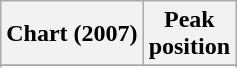<table class="wikitable plainrowheaders sortable" style="text-align:center">
<tr>
<th scope="col">Chart (2007)</th>
<th scope="col">Peak<br>position</th>
</tr>
<tr>
</tr>
<tr>
</tr>
<tr>
</tr>
<tr>
</tr>
<tr>
</tr>
<tr>
</tr>
<tr>
</tr>
<tr>
</tr>
<tr>
</tr>
<tr>
</tr>
<tr>
</tr>
<tr>
</tr>
<tr>
</tr>
<tr>
</tr>
<tr>
</tr>
<tr>
</tr>
<tr>
</tr>
<tr>
</tr>
<tr>
</tr>
<tr>
</tr>
<tr>
</tr>
<tr>
</tr>
<tr>
</tr>
<tr>
</tr>
</table>
